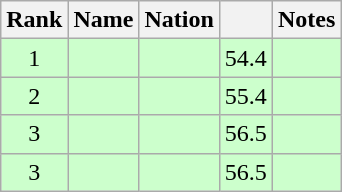<table class="wikitable sortable" style="text-align:center">
<tr>
<th scope="col">Rank</th>
<th scope="col">Name</th>
<th scope="col">Nation</th>
<th scope="col"></th>
<th scope="col">Notes</th>
</tr>
<tr bgcolor=ccffcc>
<td>1</td>
<td style="text-align:left"></td>
<td style="text-align:left"></td>
<td>54.4 </td>
<td></td>
</tr>
<tr bgcolor=ccffcc>
<td>2</td>
<td style="text-align:left"></td>
<td style="text-align:left"></td>
<td>55.4 </td>
<td></td>
</tr>
<tr bgcolor=ccffcc>
<td>3</td>
<td style="text-align:left"></td>
<td style="text-align:left"></td>
<td>56.5 </td>
<td></td>
</tr>
<tr bgcolor=ccffcc>
<td>3</td>
<td style="text-align:left"></td>
<td style="text-align:left"></td>
<td>56.5 </td>
<td></td>
</tr>
</table>
